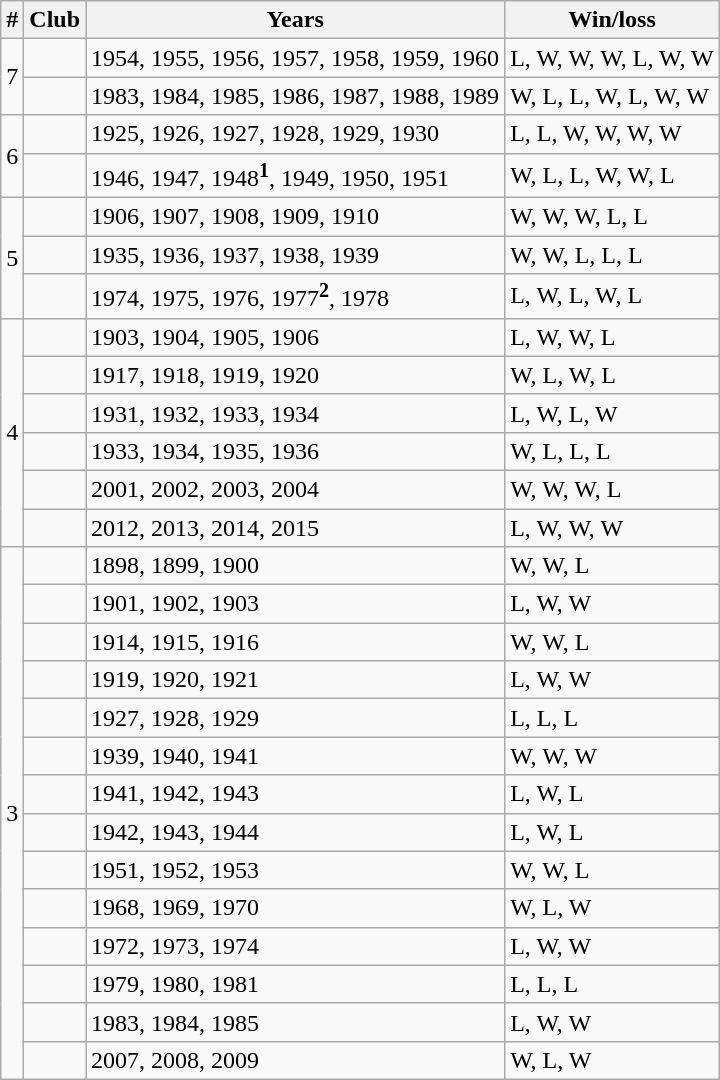<table class="wikitable sortable">
<tr>
<th>#</th>
<th>Club</th>
<th>Years</th>
<th>Win/loss</th>
</tr>
<tr>
<td rowspan=2 align=center>7</td>
<td></td>
<td>1954, 1955, 1956, 1957, 1958, 1959, 1960</td>
<td>L, W, W, W, L, W, W</td>
</tr>
<tr>
<td></td>
<td>1983, 1984, 1985, 1986, 1987, 1988, 1989</td>
<td>W, L, L, W, L, W, W</td>
</tr>
<tr>
<td rowspan=2 align=center>6</td>
<td></td>
<td>1925, 1926, 1927, 1928, 1929, 1930</td>
<td>L, L, W, W, W, W</td>
</tr>
<tr>
<td></td>
<td>1946, 1947, 1948<sup><strong>1</strong></sup>, 1949, 1950, 1951</td>
<td>W, L, L, W, W, L</td>
</tr>
<tr>
<td rowspan=3 align=center>5</td>
<td></td>
<td>1906, 1907, 1908, 1909, 1910</td>
<td>W, W, W, L, L</td>
</tr>
<tr>
<td></td>
<td>1935, 1936, 1937, 1938, 1939</td>
<td>W, W, L, L, L</td>
</tr>
<tr>
<td></td>
<td>1974, 1975, 1976, 1977<sup><strong>2</strong></sup>, 1978</td>
<td>L, W, L, W, L</td>
</tr>
<tr>
<td rowspan=6 align=center>4</td>
<td></td>
<td>1903, 1904, 1905, 1906</td>
<td>L, W, W, L</td>
</tr>
<tr>
<td></td>
<td>1917, 1918, 1919, 1920</td>
<td>W, L, W, L</td>
</tr>
<tr>
<td></td>
<td>1931, 1932, 1933, 1934</td>
<td>L, W, L, W</td>
</tr>
<tr>
<td></td>
<td>1933, 1934, 1935, 1936</td>
<td>W, L, L, L</td>
</tr>
<tr>
<td></td>
<td>2001, 2002, 2003, 2004</td>
<td>W, W, W, L</td>
</tr>
<tr>
<td></td>
<td>2012, 2013, 2014, 2015</td>
<td>L, W, W, W</td>
</tr>
<tr>
<td rowspan=14 align=center>3</td>
<td></td>
<td>1898, 1899, 1900</td>
<td>W, W, L</td>
</tr>
<tr>
<td></td>
<td>1901, 1902, 1903</td>
<td>L, W, W</td>
</tr>
<tr>
<td></td>
<td>1914, 1915, 1916</td>
<td>W, W, L</td>
</tr>
<tr>
<td></td>
<td>1919, 1920, 1921</td>
<td>L, W, W</td>
</tr>
<tr>
<td></td>
<td>1927, 1928, 1929</td>
<td>L, L, L</td>
</tr>
<tr>
<td></td>
<td>1939, 1940, 1941</td>
<td>W, W, W</td>
</tr>
<tr>
<td></td>
<td>1941, 1942, 1943</td>
<td>L, W, L</td>
</tr>
<tr>
<td></td>
<td>1942, 1943, 1944</td>
<td>L, W, L</td>
</tr>
<tr>
<td></td>
<td>1951, 1952, 1953</td>
<td>W, W, L</td>
</tr>
<tr>
<td></td>
<td>1968, 1969, 1970</td>
<td>W, L, W</td>
</tr>
<tr>
<td></td>
<td>1972, 1973, 1974</td>
<td>L, W, W</td>
</tr>
<tr>
<td></td>
<td>1979, 1980, 1981</td>
<td>L, L, L</td>
</tr>
<tr>
<td></td>
<td>1983, 1984, 1985</td>
<td>L, W, W</td>
</tr>
<tr>
<td></td>
<td>2007, 2008, 2009</td>
<td>W, L, W</td>
</tr>
</table>
